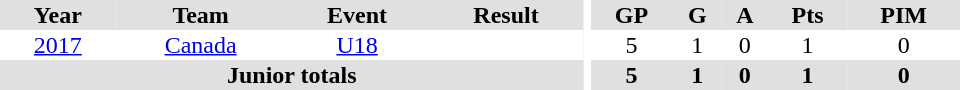<table border="0" cellpadding="1" cellspacing="0" ID="Table3" style="text-align:center; width:40em">
<tr ALIGN="center" bgcolor="#e0e0e0">
<th>Year</th>
<th>Team</th>
<th>Event</th>
<th>Result</th>
<th rowspan="99" bgcolor="#ffffff"></th>
<th>GP</th>
<th>G</th>
<th>A</th>
<th>Pts</th>
<th>PIM</th>
</tr>
<tr>
<td><a href='#'>2017</a></td>
<td><a href='#'>Canada</a></td>
<td><a href='#'>U18</a></td>
<td></td>
<td>5</td>
<td>1</td>
<td>0</td>
<td>1</td>
<td>0</td>
</tr>
<tr bgcolor="#e0e0e0">
<th colspan="4">Junior totals</th>
<th>5</th>
<th>1</th>
<th>0</th>
<th>1</th>
<th>0</th>
</tr>
</table>
